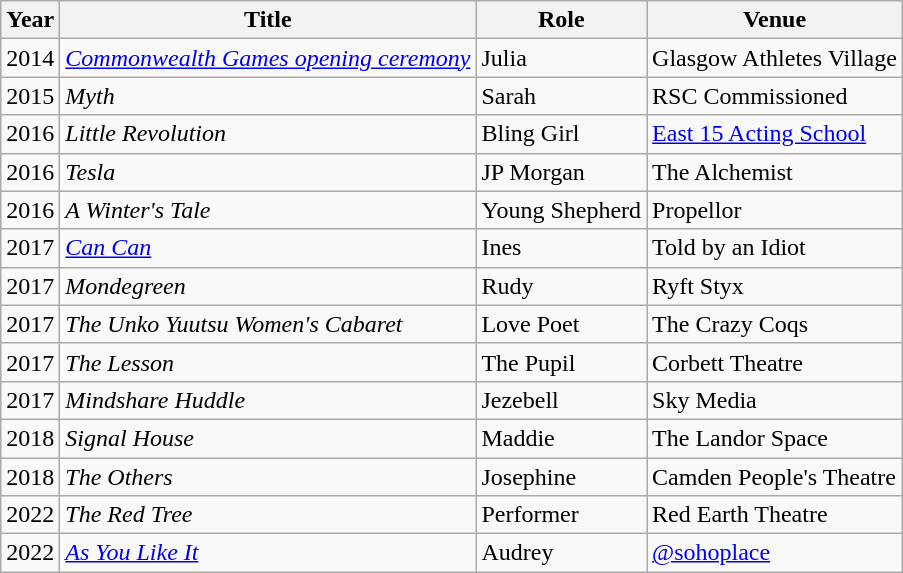<table class="wikitable sortable">
<tr>
<th>Year</th>
<th>Title</th>
<th>Role</th>
<th>Venue</th>
</tr>
<tr>
<td>2014</td>
<td><em><a href='#'>Commonwealth Games opening ceremony</a></em></td>
<td>Julia</td>
<td>Glasgow Athletes Village</td>
</tr>
<tr>
<td>2015</td>
<td><em>Myth</em></td>
<td>Sarah</td>
<td>RSC Commissioned</td>
</tr>
<tr>
<td>2016</td>
<td><em>Little Revolution</em></td>
<td>Bling Girl</td>
<td><a href='#'>East 15 Acting School</a></td>
</tr>
<tr>
<td>2016</td>
<td><em>Tesla</em></td>
<td>JP Morgan</td>
<td>The Alchemist</td>
</tr>
<tr>
<td>2016</td>
<td><em>A Winter's Tale</em></td>
<td>Young Shepherd</td>
<td>Propellor</td>
</tr>
<tr>
<td>2017</td>
<td><em><a href='#'>Can Can</a></em></td>
<td>Ines</td>
<td>Told by an Idiot</td>
</tr>
<tr>
<td>2017</td>
<td><em>Mondegreen</em></td>
<td>Rudy</td>
<td>Ryft Styx</td>
</tr>
<tr>
<td>2017</td>
<td><em>The Unko Yuutsu Women's Cabaret</em></td>
<td>Love Poet</td>
<td>The Crazy Coqs</td>
</tr>
<tr>
<td>2017</td>
<td><em>The Lesson</em></td>
<td>The Pupil</td>
<td>Corbett Theatre</td>
</tr>
<tr>
<td>2017</td>
<td><em>Mindshare Huddle</em></td>
<td>Jezebell</td>
<td>Sky Media</td>
</tr>
<tr>
<td>2018</td>
<td><em>Signal House</em></td>
<td>Maddie</td>
<td>The Landor Space</td>
</tr>
<tr>
<td>2018</td>
<td><em>The Others</em></td>
<td>Josephine</td>
<td>Camden People's Theatre</td>
</tr>
<tr>
<td>2022</td>
<td><em>The Red Tree</em></td>
<td>Performer</td>
<td>Red Earth Theatre</td>
</tr>
<tr>
<td>2022</td>
<td><em><a href='#'>As You Like It</a></em></td>
<td>Audrey</td>
<td><a href='#'>@sohoplace</a></td>
</tr>
</table>
